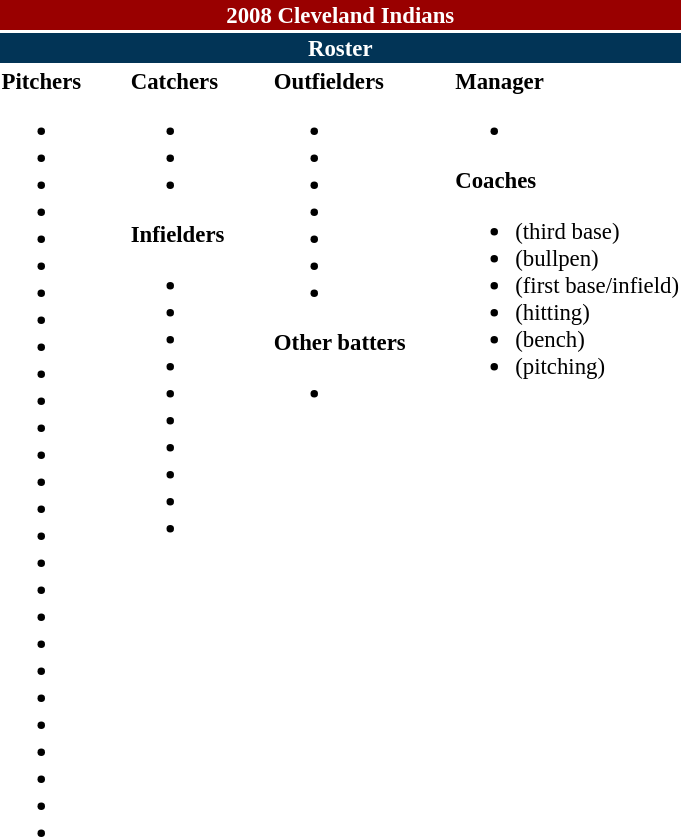<table class="toccolours" style="font-size: 95%;">
<tr>
<th colspan="10" style="background:#900; color:white; text-align:center;">2008 Cleveland Indians</th>
</tr>
<tr>
<td colspan="10" style="background:#023456; color:#fff; text-align:center;"><strong>Roster</strong></td>
</tr>
<tr>
<td valign="top"><strong>Pitchers</strong><br><ul><li></li><li></li><li></li><li></li><li></li><li></li><li></li><li></li><li></li><li></li><li></li><li></li><li></li><li></li><li></li><li></li><li></li><li></li><li></li><li></li><li></li><li></li><li></li><li></li><li></li><li></li><li></li></ul></td>
<td style="width:25px;"></td>
<td valign="top"><strong>Catchers</strong><br><ul><li></li><li></li><li></li></ul><strong>Infielders</strong><ul><li></li><li></li><li></li><li></li><li></li><li></li><li></li><li></li><li></li><li></li></ul></td>
<td style="width:25px;"></td>
<td valign="top"><strong>Outfielders</strong><br><ul><li></li><li></li><li></li><li></li><li></li><li></li><li></li></ul><strong>Other batters</strong><ul><li></li></ul></td>
<td style="width:25px;"></td>
<td valign="top"><strong>Manager</strong><br><ul><li></li></ul><strong>Coaches</strong><ul><li> (third base)</li><li> (bullpen)</li><li> (first base/infield)</li><li> (hitting)</li><li> (bench)</li><li> (pitching)</li></ul></td>
</tr>
</table>
